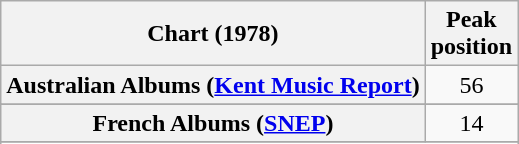<table class="wikitable sortable plainrowheaders" style="text-align:center">
<tr>
<th scope="col">Chart (1978)</th>
<th scope="col">Peak<br>position</th>
</tr>
<tr>
<th scope="row">Australian Albums (<a href='#'>Kent Music Report</a>)</th>
<td>56</td>
</tr>
<tr>
</tr>
<tr>
</tr>
<tr>
<th scope="row">French Albums (<a href='#'>SNEP</a>)</th>
<td>14</td>
</tr>
<tr>
</tr>
<tr>
</tr>
<tr>
</tr>
</table>
